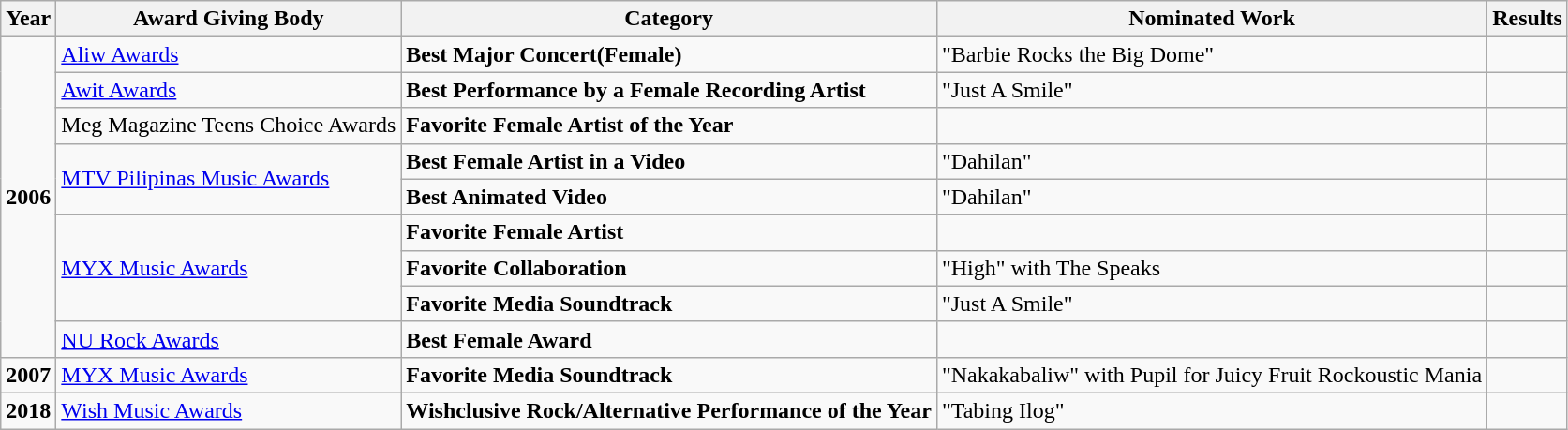<table class="wikitable">
<tr>
<th>Year</th>
<th>Award Giving Body</th>
<th>Category</th>
<th>Nominated Work</th>
<th>Results</th>
</tr>
<tr>
<td rowspan=9><strong>2006</strong></td>
<td><a href='#'>Aliw Awards</a></td>
<td><strong>Best Major Concert(Female)</strong></td>
<td>"Barbie Rocks the Big Dome"</td>
<td></td>
</tr>
<tr>
<td><a href='#'>Awit Awards</a></td>
<td><strong>Best Performance by a Female Recording Artist</strong></td>
<td>"Just A Smile"</td>
<td></td>
</tr>
<tr>
<td>Meg Magazine Teens Choice Awards</td>
<td><strong>Favorite Female Artist of the Year</strong></td>
<td></td>
<td></td>
</tr>
<tr>
<td rowspan=2><a href='#'>MTV Pilipinas Music Awards</a></td>
<td><strong>Best Female Artist in a Video</strong></td>
<td>"Dahilan"</td>
<td></td>
</tr>
<tr>
<td><strong>Best Animated Video</strong></td>
<td>"Dahilan"</td>
<td></td>
</tr>
<tr>
<td rowspan=3><a href='#'>MYX Music Awards</a></td>
<td><strong>Favorite Female Artist</strong></td>
<td></td>
<td></td>
</tr>
<tr>
<td><strong>Favorite Collaboration</strong></td>
<td>"High" with The Speaks</td>
<td></td>
</tr>
<tr>
<td><strong>Favorite Media Soundtrack</strong></td>
<td>"Just A Smile"</td>
<td></td>
</tr>
<tr>
<td><a href='#'>NU Rock Awards</a></td>
<td><strong>Best Female Award</strong></td>
<td></td>
<td></td>
</tr>
<tr>
<td><strong>2007</strong></td>
<td><a href='#'>MYX Music Awards</a></td>
<td><strong>Favorite Media Soundtrack</strong></td>
<td>"Nakakabaliw" with Pupil for Juicy Fruit Rockoustic Mania</td>
<td></td>
</tr>
<tr>
<td><strong>2018</strong></td>
<td><a href='#'>Wish Music Awards</a></td>
<td><strong>Wishclusive Rock/Alternative Performance of the Year</strong></td>
<td>"Tabing Ilog"</td>
<td></td>
</tr>
</table>
